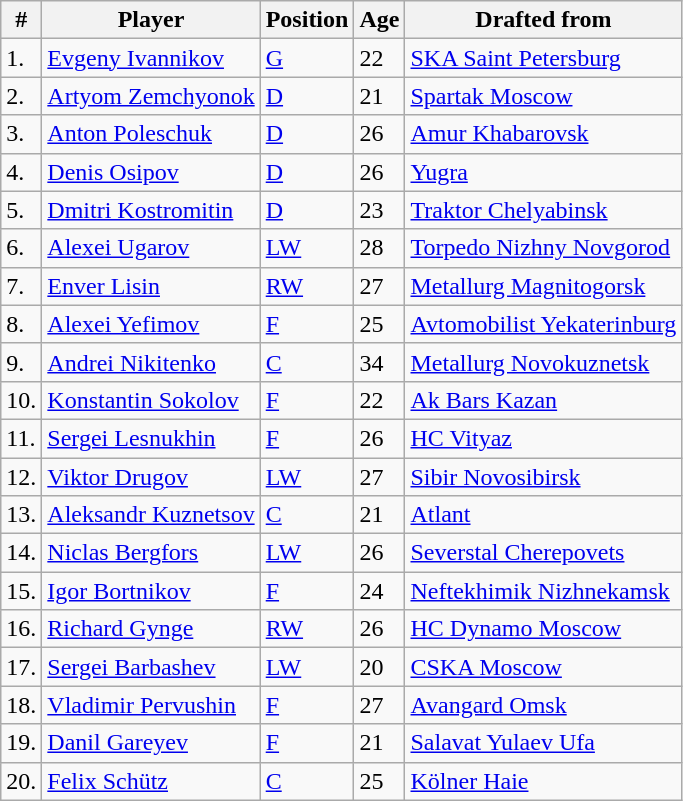<table class="wikitable">
<tr>
<th>#</th>
<th>Player</th>
<th>Position</th>
<th>Age</th>
<th>Drafted from</th>
</tr>
<tr>
<td>1.</td>
<td> <a href='#'>Evgeny Ivannikov</a></td>
<td><a href='#'>G</a></td>
<td>22</td>
<td><a href='#'>SKA Saint Petersburg</a></td>
</tr>
<tr>
<td>2.</td>
<td> <a href='#'>Artyom Zemchyonok</a></td>
<td><a href='#'>D</a></td>
<td>21</td>
<td><a href='#'>Spartak Moscow</a></td>
</tr>
<tr>
<td>3.</td>
<td> <a href='#'>Anton Poleschuk</a></td>
<td><a href='#'>D</a></td>
<td>26</td>
<td><a href='#'>Amur Khabarovsk</a></td>
</tr>
<tr>
<td>4.</td>
<td> <a href='#'>Denis Osipov</a></td>
<td><a href='#'>D</a></td>
<td>26</td>
<td><a href='#'>Yugra</a></td>
</tr>
<tr>
<td>5.</td>
<td> <a href='#'>Dmitri Kostromitin</a></td>
<td><a href='#'>D</a></td>
<td>23</td>
<td><a href='#'>Traktor Chelyabinsk</a></td>
</tr>
<tr>
<td>6.</td>
<td> <a href='#'>Alexei Ugarov</a></td>
<td><a href='#'>LW</a></td>
<td>28</td>
<td><a href='#'>Torpedo Nizhny Novgorod</a></td>
</tr>
<tr>
<td>7.</td>
<td> <a href='#'>Enver Lisin</a></td>
<td><a href='#'>RW</a></td>
<td>27</td>
<td><a href='#'>Metallurg Magnitogorsk</a></td>
</tr>
<tr>
<td>8.</td>
<td> <a href='#'>Alexei Yefimov</a></td>
<td><a href='#'>F</a></td>
<td>25</td>
<td><a href='#'>Avtomobilist Yekaterinburg</a></td>
</tr>
<tr>
<td>9.</td>
<td> <a href='#'>Andrei Nikitenko</a></td>
<td><a href='#'>C</a></td>
<td>34</td>
<td><a href='#'>Metallurg Novokuznetsk</a></td>
</tr>
<tr>
<td>10.</td>
<td> <a href='#'>Konstantin Sokolov</a></td>
<td><a href='#'>F</a></td>
<td>22</td>
<td><a href='#'>Ak Bars Kazan</a></td>
</tr>
<tr>
<td>11.</td>
<td> <a href='#'>Sergei Lesnukhin</a></td>
<td><a href='#'>F</a></td>
<td>26</td>
<td><a href='#'>HC Vityaz</a></td>
</tr>
<tr>
<td>12.</td>
<td> <a href='#'>Viktor Drugov</a></td>
<td><a href='#'>LW</a></td>
<td>27</td>
<td><a href='#'>Sibir Novosibirsk</a></td>
</tr>
<tr>
<td>13.</td>
<td> <a href='#'>Aleksandr Kuznetsov</a></td>
<td><a href='#'>C</a></td>
<td>21</td>
<td><a href='#'>Atlant</a></td>
</tr>
<tr>
<td>14.</td>
<td> <a href='#'>Niclas Bergfors</a></td>
<td><a href='#'>LW</a></td>
<td>26</td>
<td><a href='#'>Severstal Cherepovets</a></td>
</tr>
<tr>
<td>15.</td>
<td> <a href='#'>Igor Bortnikov</a></td>
<td><a href='#'>F</a></td>
<td>24</td>
<td><a href='#'>Neftekhimik Nizhnekamsk</a></td>
</tr>
<tr>
<td>16.</td>
<td> <a href='#'>Richard Gynge</a></td>
<td><a href='#'>RW</a></td>
<td>26</td>
<td><a href='#'>HC Dynamo Moscow</a></td>
</tr>
<tr>
<td>17.</td>
<td> <a href='#'>Sergei Barbashev</a></td>
<td><a href='#'>LW</a></td>
<td>20</td>
<td><a href='#'>CSKA Moscow</a></td>
</tr>
<tr>
<td>18.</td>
<td> <a href='#'>Vladimir Pervushin</a></td>
<td><a href='#'>F</a></td>
<td>27</td>
<td><a href='#'>Avangard Omsk</a></td>
</tr>
<tr>
<td>19.</td>
<td> <a href='#'>Danil Gareyev</a></td>
<td><a href='#'>F</a></td>
<td>21</td>
<td><a href='#'>Salavat Yulaev Ufa</a></td>
</tr>
<tr>
<td>20.</td>
<td> <a href='#'>Felix Schütz</a></td>
<td><a href='#'>C</a></td>
<td>25</td>
<td><a href='#'>Kölner Haie</a></td>
</tr>
</table>
